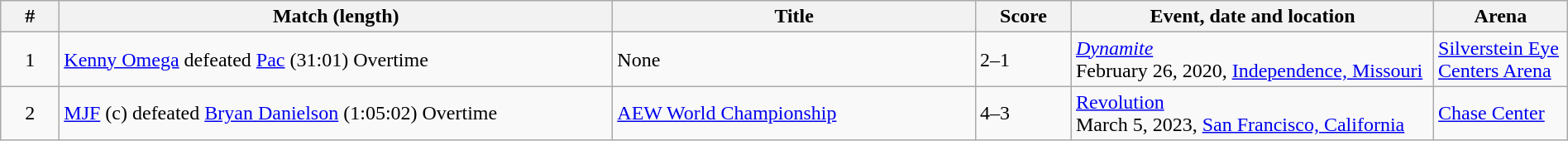<table class="wikitable" style="width:100%">
<tr>
<th width="1%">#</th>
<th width="10%">Match (length)</th>
<th width="6%">Title</th>
<th width="1%">Score</th>
<th width="6%">Event, date and location</th>
<th width="1%">Arena</th>
</tr>
<tr>
<td align=center>1</td>
<td><a href='#'>Kenny Omega</a> defeated <a href='#'>Pac</a> (31:01) Overtime</td>
<td>None</td>
<td>2–1</td>
<td><em><a href='#'>Dynamite</a></em><br>February 26, 2020, <a href='#'>Independence, Missouri</a></td>
<td><a href='#'>Silverstein Eye Centers Arena</a></td>
</tr>
<tr>
<td align=center>2</td>
<td><a href='#'>MJF</a> (c) defeated <a href='#'>Bryan Danielson</a> (1:05:02) Overtime</td>
<td><a href='#'>AEW World Championship</a></td>
<td>4–3</td>
<td><a href='#'>Revolution</a><br>March 5, 2023, <a href='#'>San Francisco, California</a></td>
<td><a href='#'>Chase Center</a></td>
</tr>
</table>
